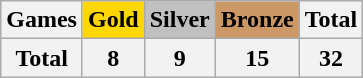<table class="wikitable sortable" style="text-align:center">
<tr>
<th>Games</th>
<th style="background-color:gold;">Gold</th>
<th style="background-color:silver;">Silver</th>
<th style="background-color:#c96;">Bronze</th>
<th>Total</th>
</tr>
<tr>
<th>Total</th>
<th>8</th>
<th>9</th>
<th>15</th>
<th>32</th>
</tr>
</table>
